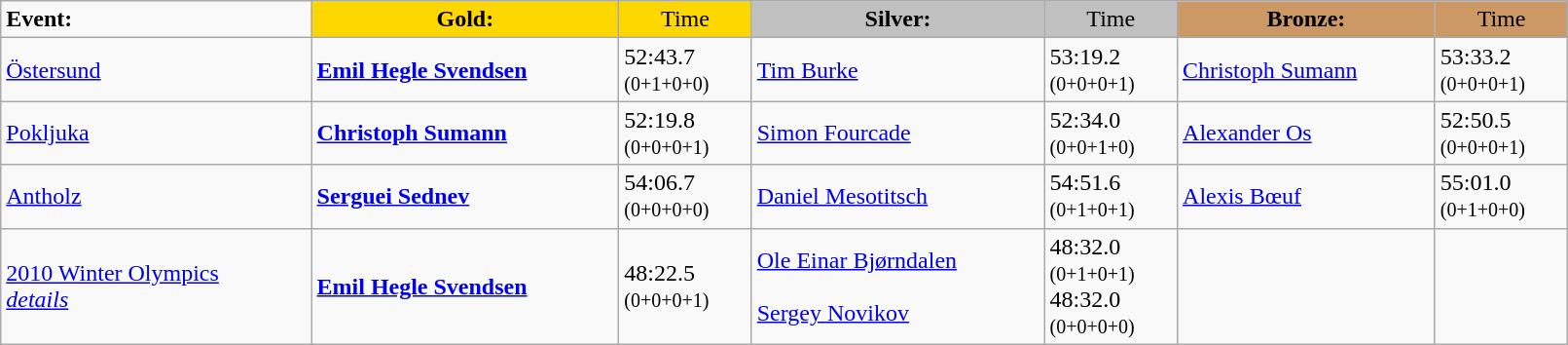<table class="wikitable" width=85%>
<tr>
<td><strong>Event:</strong></td>
<td style="text-align:center;background-color:gold;"><strong>Gold:</strong></td>
<td style="text-align:center;background-color:gold;">Time</td>
<td style="text-align:center;background-color:silver;"><strong>Silver:</strong></td>
<td style="text-align:center;background-color:silver;">Time</td>
<td style="text-align:center;background-color:#CC9966;"><strong>Bronze:</strong></td>
<td style="text-align:center;background-color:#CC9966;">Time</td>
</tr>
<tr>
<td><a href='#'>Östersund</a><br></td>
<td><strong><a href='#'>Emil Hegle Svendsen</a></strong><br><small></small></td>
<td>52:43.7<br><small>(0+1+0+0)</small></td>
<td><a href='#'>Tim Burke</a><br><small></small></td>
<td>53:19.2<br><small>(0+0+0+1)</small></td>
<td><a href='#'>Christoph Sumann</a><br><small></small></td>
<td>53:33.2<br><small>(0+0+0+1)</small></td>
</tr>
<tr>
<td><a href='#'>Pokljuka</a><br></td>
<td><strong><a href='#'>Christoph Sumann</a></strong><br><small></small></td>
<td>52:19.8<br><small>(0+0+0+1)</small></td>
<td><a href='#'>Simon Fourcade</a><br><small></small></td>
<td>52:34.0<br><small>(0+0+1+0)</small></td>
<td><a href='#'>Alexander Os</a><br><small></small></td>
<td>52:50.5<br><small>(0+0+0+1)</small></td>
</tr>
<tr>
<td><a href='#'>Antholz</a><br></td>
<td><strong><a href='#'>Serguei Sednev</a></strong><br><small></small></td>
<td>54:06.7<br><small>(0+0+0+0)</small></td>
<td><a href='#'>Daniel Mesotitsch</a><br><small></small></td>
<td>54:51.6<br><small>(0+1+0+1)</small></td>
<td><a href='#'>Alexis Bœuf</a><br><small></small></td>
<td>55:01.0<br><small>(0+1+0+0)</small></td>
</tr>
<tr>
<td><a href='#'>2010 Winter Olympics</a><br><em><a href='#'>details</a></em></td>
<td><strong><a href='#'>Emil Hegle Svendsen</a></strong><br><small></small></td>
<td>48:22.5<br><small>(0+0+0+1)</small></td>
<td><a href='#'>Ole Einar Bjørndalen</a><br><small></small><br><a href='#'>Sergey Novikov</a><br><small></small></td>
<td>48:32.0<br><small>(0+1+0+1)</small><br>48:32.0<br><small>(0+0+0+0)</small></td>
<td><br><small></small></td>
<td><br><small></small></td>
</tr>
</table>
